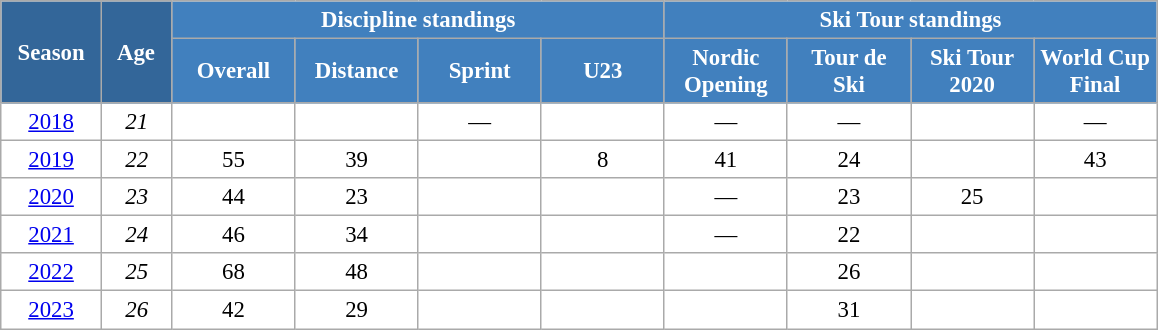<table class="wikitable" style="font-size:95%; text-align:center; border:grey solid 1px; border-collapse:collapse; background:#ffffff;">
<tr>
<th style="background-color:#369; color:white; width:60px;" rowspan="2"> Season </th>
<th style="background-color:#369; color:white; width:40px;" rowspan="2"> Age </th>
<th style="background-color:#4180be; color:white;" colspan="4">Discipline standings</th>
<th style="background-color:#4180be; color:white;" colspan="4">Ski Tour standings</th>
</tr>
<tr>
<th style="background-color:#4180be; color:white; width:75px;">Overall</th>
<th style="background-color:#4180be; color:white; width:75px;">Distance</th>
<th style="background-color:#4180be; color:white; width:75px;">Sprint</th>
<th style="background-color:#4180be; color:white; width:75px;">U23</th>
<th style="background-color:#4180be; color:white; width:75px;">Nordic<br>Opening</th>
<th style="background-color:#4180be; color:white; width:75px;">Tour de<br>Ski</th>
<th style="background-color:#4180be; color:white; width:75px;">Ski Tour<br>2020</th>
<th style="background-color:#4180be; color:white; width:75px;">World Cup<br>Final</th>
</tr>
<tr>
<td><a href='#'>2018</a></td>
<td><em>21</em></td>
<td></td>
<td></td>
<td>—</td>
<td></td>
<td>—</td>
<td>—</td>
<td></td>
<td>—</td>
</tr>
<tr>
<td><a href='#'>2019</a></td>
<td><em>22</em></td>
<td>55</td>
<td>39</td>
<td></td>
<td>8</td>
<td>41</td>
<td>24</td>
<td></td>
<td>43</td>
</tr>
<tr>
<td><a href='#'>2020</a></td>
<td><em>23</em></td>
<td>44</td>
<td>23</td>
<td></td>
<td></td>
<td>—</td>
<td>23</td>
<td>25</td>
<td></td>
</tr>
<tr>
<td><a href='#'>2021</a></td>
<td><em>24</em></td>
<td>46</td>
<td>34</td>
<td></td>
<td></td>
<td>—</td>
<td>22</td>
<td></td>
<td></td>
</tr>
<tr>
<td><a href='#'>2022</a></td>
<td><em>25</em></td>
<td>68</td>
<td>48</td>
<td></td>
<td></td>
<td></td>
<td>26</td>
<td></td>
<td></td>
</tr>
<tr>
<td><a href='#'>2023</a></td>
<td><em>26</em></td>
<td>42</td>
<td>29</td>
<td></td>
<td></td>
<td></td>
<td>31</td>
<td></td>
<td></td>
</tr>
</table>
